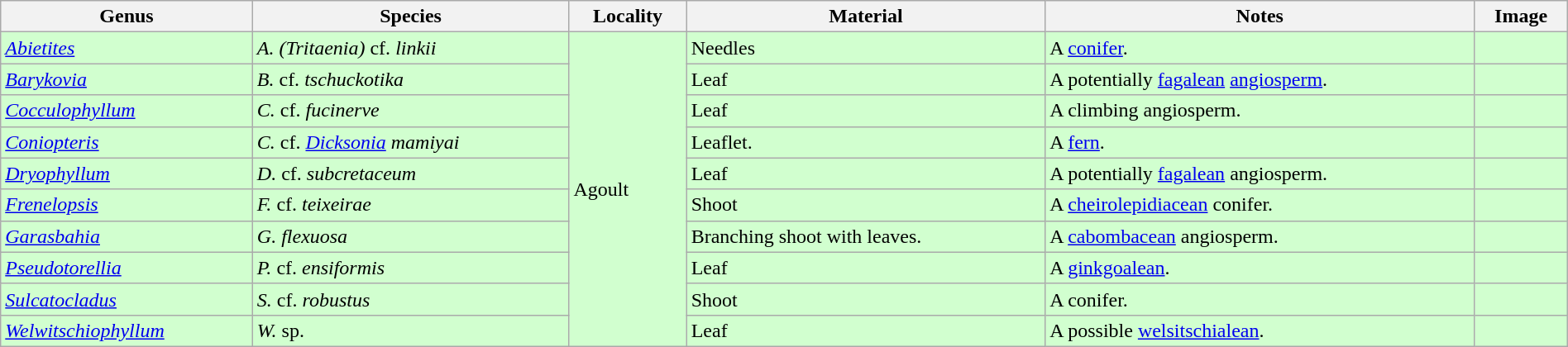<table class="wikitable" style="margin:auto;width:100%;">
<tr>
<th>Genus</th>
<th>Species</th>
<th>Locality</th>
<th>Material</th>
<th>Notes</th>
<th>Image</th>
</tr>
<tr>
<td style="background:#D1FFCF;"><em><a href='#'>Abietites</a></em></td>
<td style="background:#D1FFCF;"><em>A. (Tritaenia)</em> cf. <em>linkii</em></td>
<td style="background:#D1FFCF;" rowspan="10">Agoult</td>
<td style="background:#D1FFCF;">Needles</td>
<td style="background:#D1FFCF;">A <a href='#'>conifer</a>.</td>
<td style="background:#D1FFCF;"></td>
</tr>
<tr>
<td style="background:#D1FFCF;"><em><a href='#'>Barykovia</a></em></td>
<td style="background:#D1FFCF;"><em>B.</em> cf. <em>tschuckotika</em></td>
<td style="background:#D1FFCF;">Leaf</td>
<td style="background:#D1FFCF;">A potentially <a href='#'>fagalean</a> <a href='#'>angiosperm</a>.</td>
<td style="background:#D1FFCF;"></td>
</tr>
<tr>
<td style="background:#D1FFCF;"><em><a href='#'>Cocculophyllum</a></em></td>
<td style="background:#D1FFCF;"><em>C.</em> cf. <em>fucinerve</em></td>
<td style="background:#D1FFCF;">Leaf</td>
<td style="background:#D1FFCF;">A climbing angiosperm.</td>
<td style="background:#D1FFCF;"></td>
</tr>
<tr>
<td style="background:#D1FFCF;"><em><a href='#'>Coniopteris</a></em></td>
<td style="background:#D1FFCF;"><em>C.</em> cf. <em><a href='#'>Dicksonia</a> mamiyai</em></td>
<td style="background:#D1FFCF;">Leaflet.</td>
<td style="background:#D1FFCF;">A <a href='#'>fern</a>.</td>
<td style="background:#D1FFCF;"></td>
</tr>
<tr>
<td style="background:#D1FFCF;"><em><a href='#'>Dryophyllum</a></em></td>
<td style="background:#D1FFCF;"><em>D.</em> cf. <em>subcretaceum</em></td>
<td style="background:#D1FFCF;">Leaf</td>
<td style="background:#D1FFCF;">A potentially <a href='#'>fagalean</a> angiosperm.</td>
<td style="background:#D1FFCF;"></td>
</tr>
<tr>
<td style="background:#D1FFCF;"><em><a href='#'>Frenelopsis</a></em></td>
<td style="background:#D1FFCF;"><em>F.</em> cf. <em>teixeirae</em></td>
<td style="background:#D1FFCF;">Shoot</td>
<td style="background:#D1FFCF;">A <a href='#'>cheirolepidiacean</a> conifer.</td>
<td style="background:#D1FFCF;"></td>
</tr>
<tr>
<td style="background:#D1FFCF;"><em><a href='#'>Garasbahia</a></em></td>
<td style="background:#D1FFCF;"><em>G. flexuosa</em></td>
<td style="background:#D1FFCF;">Branching shoot with leaves.</td>
<td style="background:#D1FFCF;">A <a href='#'>cabombacean</a> angiosperm.</td>
<td style="background:#D1FFCF;"></td>
</tr>
<tr>
<td style="background:#D1FFCF;"><em><a href='#'>Pseudotorellia</a></em></td>
<td style="background:#D1FFCF;"><em>P.</em> cf. <em>ensiformis</em></td>
<td style="background:#D1FFCF;">Leaf</td>
<td style="background:#D1FFCF;">A <a href='#'>ginkgoalean</a>.</td>
<td style="background:#D1FFCF;"></td>
</tr>
<tr>
<td style="background:#D1FFCF;"><em><a href='#'>Sulcatocladus</a></em></td>
<td style="background:#D1FFCF;"><em>S.</em> cf. <em>robustus</em></td>
<td style="background:#D1FFCF;">Shoot</td>
<td style="background:#D1FFCF;">A conifer.</td>
<td style="background:#D1FFCF;"></td>
</tr>
<tr>
<td style="background:#D1FFCF;"><em><a href='#'>Welwitschiophyllum</a></em></td>
<td style="background:#D1FFCF;"><em>W.</em> sp.</td>
<td style="background:#D1FFCF;">Leaf</td>
<td style="background:#D1FFCF;">A possible <a href='#'>welsitschialean</a>.</td>
<td style="background:#D1FFCF;"></td>
</tr>
</table>
